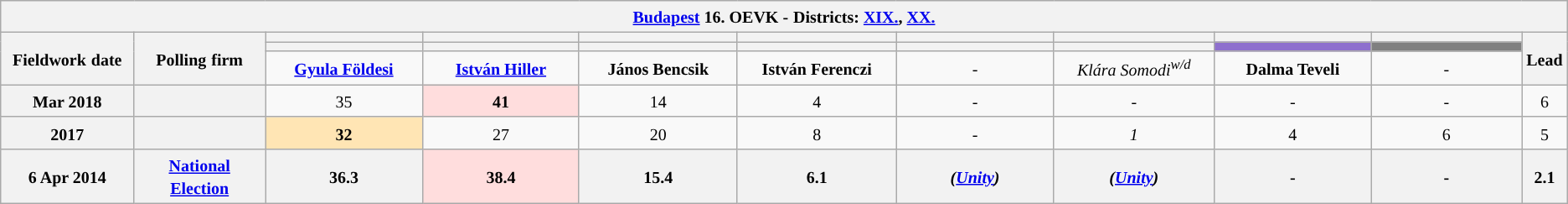<table class="wikitable mw-collapsible mw-collapsed" style="text-align:center">
<tr>
<th colspan="11" style="width: 980pt;"><small><a href='#'>Budapest</a> 16. OEVK -</small> <small>Districts: <a href='#'>XIX.</a>, <a href='#'>XX.</a></small></th>
</tr>
<tr>
<th rowspan="3" style="width: 80pt;"><small>Fieldwork</small> <small>date</small></th>
<th rowspan="3" style="width: 80pt;"><strong><small>Polling</small> <small>firm</small></strong></th>
<th style="width: 100pt;"><small></small></th>
<th style="width: 100pt;"><small> </small></th>
<th style="width: 100pt;"></th>
<th style="width: 100pt;"></th>
<th style="width: 100pt;"></th>
<th style="width: 100pt;"></th>
<th style="width: 100pt;"></th>
<th style="width: 100pt;"></th>
<th rowspan="3" style="width: 20pt;"><small>Lead</small></th>
</tr>
<tr>
<th style="color:inherit;background:"></th>
<th style="color:inherit;background:"></th>
<th style="color:inherit;background:"></th>
<th style="color:inherit;background:"></th>
<th style="color:inherit;background:"></th>
<th style="color:inherit;background:"></th>
<th style="color:inherit;background:#8E6FCE;"></th>
<th style="color:inherit;background:#808080;"></th>
</tr>
<tr>
<td><a href='#'><small><strong>Gyula Földesi</strong></small></a></td>
<td><a href='#'><small><strong>István Hiller</strong></small></a></td>
<td><small><strong>János Bencsik</strong></small></td>
<td><small><strong>István Ferenczi</strong></small></td>
<td><small>-</small></td>
<td><small><em>Klára Somodi<sup>w/d</sup></em></small></td>
<td><small><strong>Dalma Teveli</strong></small></td>
<td><small>-</small></td>
</tr>
<tr>
<th><small>Mar 2018</small></th>
<th><small></small></th>
<td><small>35</small></td>
<td style="background:#FFDDDD"><small><strong>41</strong></small></td>
<td><small>14</small></td>
<td><small>4</small></td>
<td><small>-</small></td>
<td><small><em>-</em></small></td>
<td><small>-</small></td>
<td><small>-</small></td>
<td style="background:"><small>6</small></td>
</tr>
<tr>
<th><small>2017</small></th>
<th><small></small></th>
<td style="background:#FFE5B4"><small><strong>32</strong></small></td>
<td><small>27</small></td>
<td><small>20</small></td>
<td><small>8</small></td>
<td><small>-</small></td>
<td><small><em>1</em></small></td>
<td><small>4</small></td>
<td><small>6</small></td>
<td style="background:"><small>5</small></td>
</tr>
<tr>
<th><small>6 Apr 2014</small></th>
<th><a href='#'><small>National Election</small></a></th>
<th><small>36.3</small></th>
<th style="background:#FFDDDD"><small>38.4</small></th>
<th><small>15.4</small></th>
<th><small>6.1</small></th>
<th><small><em>(<a href='#'>Unity</a>)</em></small></th>
<th><small><em>(<a href='#'>Unity</a>)</em></small></th>
<th><small>-</small></th>
<th><small>-</small></th>
<th style="background:"><small>2.1</small></th>
</tr>
</table>
